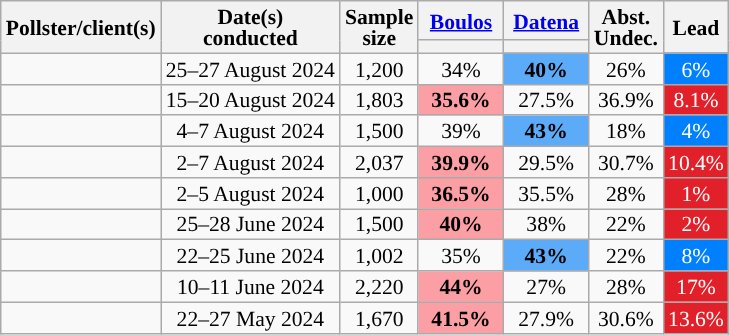<table class="wikitable" style="text-align:center;font-size:90%;line-height:14px;">
<tr>
<th rowspan="2">Pollster/client(s)</th>
<th rowspan="2">Date(s)<br>conducted</th>
<th rowspan="2" data-sort-type="number">Sample<br>size</th>
<th class="unsortable" style="width:50px;"><a href='#'>Boulos</a><br></th>
<th class="unsortable" style="width:50px;"><a href='#'>Datena</a><br></th>
<th rowspan="2" class="unsortable">Abst.<br>Undec.</th>
<th rowspan="2" data-sort-type="number">Lead</th>
</tr>
<tr>
<th data-sort-type="number" class="sortable" style="background:"></th>
<th data-sort-type="number" class="sortable" style="background:"></th>
</tr>
<tr>
<td></td>
<td>25–27 August 2024</td>
<td>1,200</td>
<td>34%</td>
<td style="background:#5cabf9;"><strong>40%</strong></td>
<td>26%</td>
<td style="background:#0080FF; color:#FFFFFF";">6%</td>
</tr>
<tr>
<td></td>
<td>15–20 August 2024</td>
<td>1,803</td>
<td style="background:#FC9FA5;"><strong>35.6%</strong></td>
<td>27.5%</td>
<td>36.9%</td>
<td style="background:#E2202A; color:#FFFFFF";">8.1%</td>
</tr>
<tr>
<td></td>
<td>4–7 August 2024</td>
<td>1,500</td>
<td>39%</td>
<td style="background:#5cabf9;"><strong>43%</strong></td>
<td>18%</td>
<td style="background:#0080FF; color:#FFFFFF";">4%</td>
</tr>
<tr>
<td></td>
<td>2–7 August 2024</td>
<td>2,037</td>
<td style="background:#FC9FA5;"><strong>39.9%</strong></td>
<td>29.5%</td>
<td>30.7%</td>
<td style="background:#E2202A; color:#FFFFFF";">10.4%</td>
</tr>
<tr>
<td></td>
<td>2–5 August 2024</td>
<td>1,000</td>
<td style="background:#FC9FA5;"><strong>36.5%</strong></td>
<td>35.5%</td>
<td>28%</td>
<td style="background:#E2202A; color:#FFFFFF";">1%</td>
</tr>
<tr>
<td></td>
<td>25–28 June 2024</td>
<td>1,500</td>
<td style="background:#FC9FA5;"><strong>40%</strong></td>
<td>38%</td>
<td>22%</td>
<td style="background:#E2202A; color:#FFFFFF";">2%</td>
</tr>
<tr>
<td></td>
<td>22–25 June 2024</td>
<td>1,002</td>
<td>35%</td>
<td style="background:#5cabf9;"><strong>43%</strong></td>
<td>22%</td>
<td style="background:#0080FF; color:#FFFFFF";">8%</td>
</tr>
<tr>
<td></td>
<td>10–11 June 2024</td>
<td>2,220</td>
<td style="background:#FC9FA5;"><strong>44%</strong></td>
<td>27%</td>
<td>28%</td>
<td style="background:#E2202A; color:#FFFFFF";">17%</td>
</tr>
<tr>
<td></td>
<td>22–27 May 2024</td>
<td>1,670</td>
<td style="background:#FC9FA5;"><strong>41.5%</strong></td>
<td>27.9%</td>
<td>30.6%</td>
<td style="background:#E2202A; color:#FFFFFF";">13.6%</td>
</tr>
</table>
